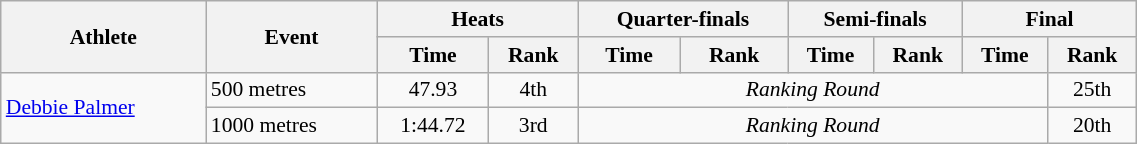<table class="wikitable" style="font-size:90%; text-align:center; width:60%">
<tr>
<th rowspan="2">Athlete</th>
<th rowspan="2">Event</th>
<th colspan="2">Heats</th>
<th colspan="2">Quarter-finals</th>
<th colspan="2">Semi-finals</th>
<th colspan="2">Final</th>
</tr>
<tr>
<th>Time</th>
<th>Rank</th>
<th>Time</th>
<th>Rank</th>
<th>Time</th>
<th>Rank</th>
<th>Time</th>
<th>Rank</th>
</tr>
<tr>
<td align=left rowspan=2><a href='#'>Debbie Palmer</a></td>
<td align=left>500 metres</td>
<td>47.93</td>
<td>4th</td>
<td colspan=5><em>Ranking Round</em></td>
<td>25th</td>
</tr>
<tr>
<td align=left>1000 metres</td>
<td>1:44.72</td>
<td>3rd</td>
<td colspan=5><em>Ranking Round</em></td>
<td>20th</td>
</tr>
</table>
